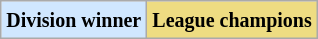<table class="wikitable" border="1">
<tr>
<td bgcolor="#D0E7FF"><small><strong>Division winner</strong> </small></td>
<td bgcolor="#EEDC82"><small><strong>League champions</strong> </small></td>
</tr>
</table>
